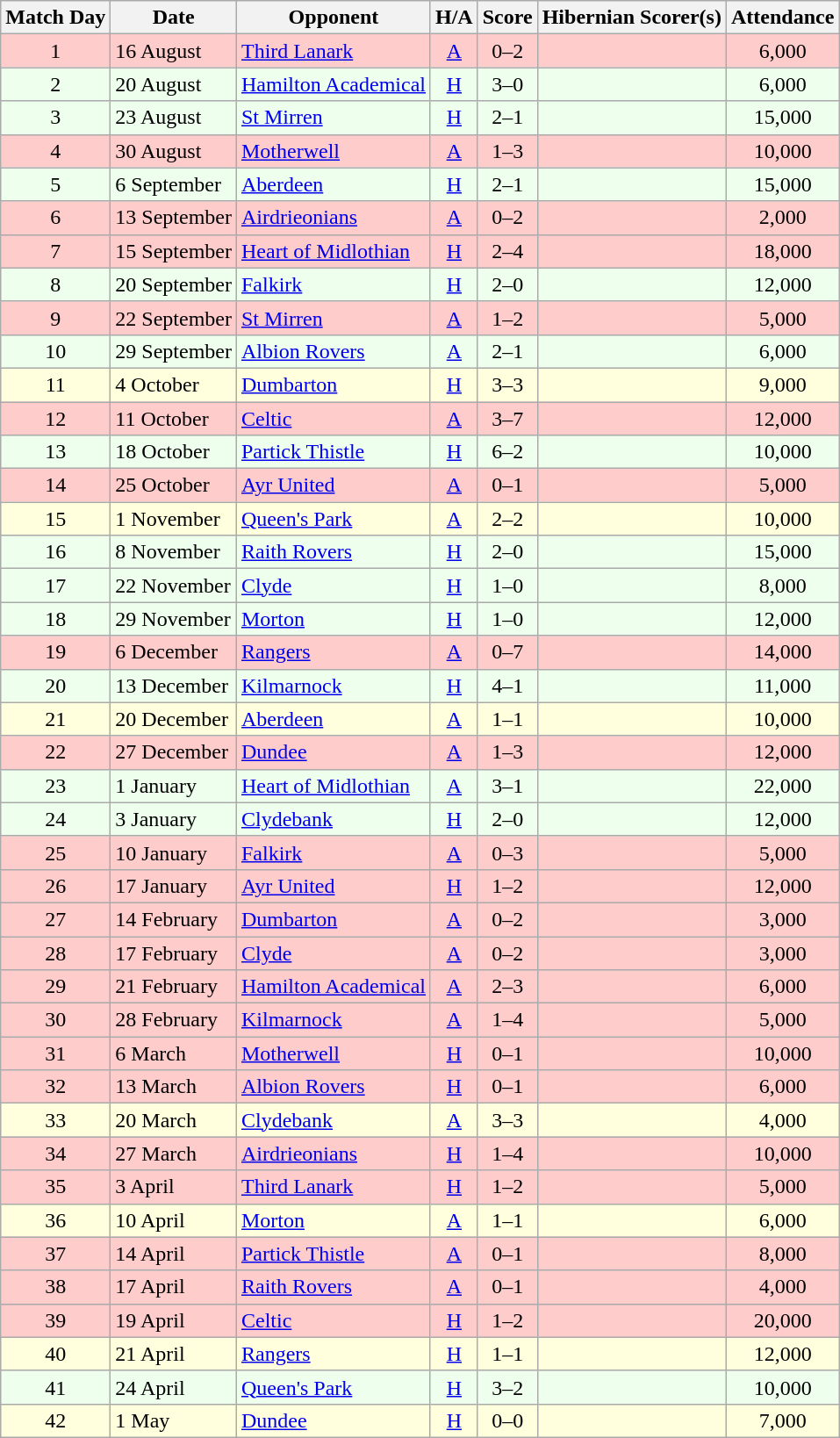<table class="wikitable" style="text-align:center">
<tr>
<th>Match Day</th>
<th>Date</th>
<th>Opponent</th>
<th>H/A</th>
<th>Score</th>
<th>Hibernian Scorer(s)</th>
<th>Attendance</th>
</tr>
<tr bgcolor=#FFCCCC>
<td>1</td>
<td align=left>16 August</td>
<td align=left><a href='#'>Third Lanark</a></td>
<td><a href='#'>A</a></td>
<td>0–2</td>
<td align=left></td>
<td>6,000</td>
</tr>
<tr bgcolor=#EEFFEE>
<td>2</td>
<td align=left>20 August</td>
<td align=left><a href='#'>Hamilton Academical</a></td>
<td><a href='#'>H</a></td>
<td>3–0</td>
<td align=left></td>
<td>6,000</td>
</tr>
<tr bgcolor=#EEFFEE>
<td>3</td>
<td align=left>23 August</td>
<td align=left><a href='#'>St Mirren</a></td>
<td><a href='#'>H</a></td>
<td>2–1</td>
<td align=left></td>
<td>15,000</td>
</tr>
<tr bgcolor=#FFCCCC>
<td>4</td>
<td align=left>30 August</td>
<td align=left><a href='#'>Motherwell</a></td>
<td><a href='#'>A</a></td>
<td>1–3</td>
<td align=left></td>
<td>10,000</td>
</tr>
<tr bgcolor=#EEFFEE>
<td>5</td>
<td align=left>6 September</td>
<td align=left><a href='#'>Aberdeen</a></td>
<td><a href='#'>H</a></td>
<td>2–1</td>
<td align=left></td>
<td>15,000</td>
</tr>
<tr bgcolor=#FFCCCC>
<td>6</td>
<td align=left>13 September</td>
<td align=left><a href='#'>Airdrieonians</a></td>
<td><a href='#'>A</a></td>
<td>0–2</td>
<td align=left></td>
<td>2,000</td>
</tr>
<tr bgcolor=#FFCCCC>
<td>7</td>
<td align=left>15 September</td>
<td align=left><a href='#'>Heart of Midlothian</a></td>
<td><a href='#'>H</a></td>
<td>2–4</td>
<td align=left></td>
<td>18,000</td>
</tr>
<tr bgcolor=#EEFFEE>
<td>8</td>
<td align=left>20 September</td>
<td align=left><a href='#'>Falkirk</a></td>
<td><a href='#'>H</a></td>
<td>2–0</td>
<td align=left></td>
<td>12,000</td>
</tr>
<tr bgcolor=#FFCCCC>
<td>9</td>
<td align=left>22 September</td>
<td align=left><a href='#'>St Mirren</a></td>
<td><a href='#'>A</a></td>
<td>1–2</td>
<td align=left></td>
<td>5,000</td>
</tr>
<tr bgcolor=#EEFFEE>
<td>10</td>
<td align=left>29 September</td>
<td align=left><a href='#'>Albion Rovers</a></td>
<td><a href='#'>A</a></td>
<td>2–1</td>
<td align=left></td>
<td>6,000</td>
</tr>
<tr bgcolor=#FFFFDD>
<td>11</td>
<td align=left>4 October</td>
<td align=left><a href='#'>Dumbarton</a></td>
<td><a href='#'>H</a></td>
<td>3–3</td>
<td align=left></td>
<td>9,000</td>
</tr>
<tr bgcolor=#FFCCCC>
<td>12</td>
<td align=left>11 October</td>
<td align=left><a href='#'>Celtic</a></td>
<td><a href='#'>A</a></td>
<td>3–7</td>
<td align=left></td>
<td>12,000</td>
</tr>
<tr bgcolor=#EEFFEE>
<td>13</td>
<td align=left>18 October</td>
<td align=left><a href='#'>Partick Thistle</a></td>
<td><a href='#'>H</a></td>
<td>6–2</td>
<td align=left></td>
<td>10,000</td>
</tr>
<tr bgcolor=#FFCCCC>
<td>14</td>
<td align=left>25 October</td>
<td align=left><a href='#'>Ayr United</a></td>
<td><a href='#'>A</a></td>
<td>0–1</td>
<td align=left></td>
<td>5,000</td>
</tr>
<tr bgcolor=#FFFFDD>
<td>15</td>
<td align=left>1 November</td>
<td align=left><a href='#'>Queen's Park</a></td>
<td><a href='#'>A</a></td>
<td>2–2</td>
<td align=left></td>
<td>10,000</td>
</tr>
<tr bgcolor=#EEFFEE>
<td>16</td>
<td align=left>8 November</td>
<td align=left><a href='#'>Raith Rovers</a></td>
<td><a href='#'>H</a></td>
<td>2–0</td>
<td align=left></td>
<td>15,000</td>
</tr>
<tr bgcolor=#EEFFEE>
<td>17</td>
<td align=left>22 November</td>
<td align=left><a href='#'>Clyde</a></td>
<td><a href='#'>H</a></td>
<td>1–0</td>
<td align=left></td>
<td>8,000</td>
</tr>
<tr bgcolor=#EEFFEE>
<td>18</td>
<td align=left>29 November</td>
<td align=left><a href='#'>Morton</a></td>
<td><a href='#'>H</a></td>
<td>1–0</td>
<td align=left></td>
<td>12,000</td>
</tr>
<tr bgcolor=#FFCCCC>
<td>19</td>
<td align=left>6 December</td>
<td align=left><a href='#'>Rangers</a></td>
<td><a href='#'>A</a></td>
<td>0–7</td>
<td align=left></td>
<td>14,000</td>
</tr>
<tr bgcolor=#EEFFEE>
<td>20</td>
<td align=left>13 December</td>
<td align=left><a href='#'>Kilmarnock</a></td>
<td><a href='#'>H</a></td>
<td>4–1</td>
<td align=left></td>
<td>11,000</td>
</tr>
<tr bgcolor=#FFFFDD>
<td>21</td>
<td align=left>20 December</td>
<td align=left><a href='#'>Aberdeen</a></td>
<td><a href='#'>A</a></td>
<td>1–1</td>
<td align=left></td>
<td>10,000</td>
</tr>
<tr bgcolor=#FFCCCC>
<td>22</td>
<td align=left>27 December</td>
<td align=left><a href='#'>Dundee</a></td>
<td><a href='#'>A</a></td>
<td>1–3</td>
<td align=left></td>
<td>12,000</td>
</tr>
<tr bgcolor=#EEFFEE>
<td>23</td>
<td align=left>1 January</td>
<td align=left><a href='#'>Heart of Midlothian</a></td>
<td><a href='#'>A</a></td>
<td>3–1</td>
<td align=left></td>
<td>22,000</td>
</tr>
<tr bgcolor=#EEFFEE>
<td>24</td>
<td align=left>3 January</td>
<td align=left><a href='#'>Clydebank</a></td>
<td><a href='#'>H</a></td>
<td>2–0</td>
<td align=left></td>
<td>12,000</td>
</tr>
<tr bgcolor=#FFCCCC>
<td>25</td>
<td align=left>10 January</td>
<td align=left><a href='#'>Falkirk</a></td>
<td><a href='#'>A</a></td>
<td>0–3</td>
<td align=left></td>
<td>5,000</td>
</tr>
<tr bgcolor=#FFCCCC>
<td>26</td>
<td align=left>17 January</td>
<td align=left><a href='#'>Ayr United</a></td>
<td><a href='#'>H</a></td>
<td>1–2</td>
<td align=left></td>
<td>12,000</td>
</tr>
<tr bgcolor=#FFCCCC>
<td>27</td>
<td align=left>14 February</td>
<td align=left><a href='#'>Dumbarton</a></td>
<td><a href='#'>A</a></td>
<td>0–2</td>
<td align=left></td>
<td>3,000</td>
</tr>
<tr bgcolor=#FFCCCC>
<td>28</td>
<td align=left>17 February</td>
<td align=left><a href='#'>Clyde</a></td>
<td><a href='#'>A</a></td>
<td>0–2</td>
<td align=left></td>
<td>3,000</td>
</tr>
<tr bgcolor=#FFCCCC>
<td>29</td>
<td align=left>21 February</td>
<td align=left><a href='#'>Hamilton Academical</a></td>
<td><a href='#'>A</a></td>
<td>2–3</td>
<td align=left></td>
<td>6,000</td>
</tr>
<tr bgcolor=#FFCCCC>
<td>30</td>
<td align=left>28 February</td>
<td align=left><a href='#'>Kilmarnock</a></td>
<td><a href='#'>A</a></td>
<td>1–4</td>
<td align=left></td>
<td>5,000</td>
</tr>
<tr bgcolor=#FFCCCC>
<td>31</td>
<td align=left>6 March</td>
<td align=left><a href='#'>Motherwell</a></td>
<td><a href='#'>H</a></td>
<td>0–1</td>
<td align=left></td>
<td>10,000</td>
</tr>
<tr bgcolor=#FFCCCC>
<td>32</td>
<td align=left>13 March</td>
<td align=left><a href='#'>Albion Rovers</a></td>
<td><a href='#'>H</a></td>
<td>0–1</td>
<td align=left></td>
<td>6,000</td>
</tr>
<tr bgcolor=#FFFFDD>
<td>33</td>
<td align=left>20 March</td>
<td align=left><a href='#'>Clydebank</a></td>
<td><a href='#'>A</a></td>
<td>3–3</td>
<td align=left></td>
<td>4,000</td>
</tr>
<tr bgcolor=#FFCCCC>
<td>34</td>
<td align=left>27 March</td>
<td align=left><a href='#'>Airdrieonians</a></td>
<td><a href='#'>H</a></td>
<td>1–4</td>
<td align=left></td>
<td>10,000</td>
</tr>
<tr bgcolor=#FFCCCC>
<td>35</td>
<td align=left>3 April</td>
<td align=left><a href='#'>Third Lanark</a></td>
<td><a href='#'>H</a></td>
<td>1–2</td>
<td align=left></td>
<td>5,000</td>
</tr>
<tr bgcolor=#FFFFDD>
<td>36</td>
<td align=left>10 April</td>
<td align=left><a href='#'>Morton</a></td>
<td><a href='#'>A</a></td>
<td>1–1</td>
<td align=left></td>
<td>6,000</td>
</tr>
<tr bgcolor=#FFCCCC>
<td>37</td>
<td align=left>14 April</td>
<td align=left><a href='#'>Partick Thistle</a></td>
<td><a href='#'>A</a></td>
<td>0–1</td>
<td align=left></td>
<td>8,000</td>
</tr>
<tr bgcolor=#FFCCCC>
<td>38</td>
<td align=left>17 April</td>
<td align=left><a href='#'>Raith Rovers</a></td>
<td><a href='#'>A</a></td>
<td>0–1</td>
<td align=left></td>
<td>4,000</td>
</tr>
<tr bgcolor=#FFCCCC>
<td>39</td>
<td align=left>19 April</td>
<td align=left><a href='#'>Celtic</a></td>
<td><a href='#'>H</a></td>
<td>1–2</td>
<td align=left></td>
<td>20,000</td>
</tr>
<tr bgcolor=#FFFFDD>
<td>40</td>
<td align=left>21 April</td>
<td align=left><a href='#'>Rangers</a></td>
<td><a href='#'>H</a></td>
<td>1–1</td>
<td align=left></td>
<td>12,000</td>
</tr>
<tr bgcolor=#EEFFEE>
<td>41</td>
<td align=left>24 April</td>
<td align=left><a href='#'>Queen's Park</a></td>
<td><a href='#'>H</a></td>
<td>3–2</td>
<td align=left></td>
<td>10,000</td>
</tr>
<tr bgcolor=#FFFFDD>
<td>42</td>
<td align=left>1 May</td>
<td align=left><a href='#'>Dundee</a></td>
<td><a href='#'>H</a></td>
<td>0–0</td>
<td align=left></td>
<td>7,000</td>
</tr>
</table>
